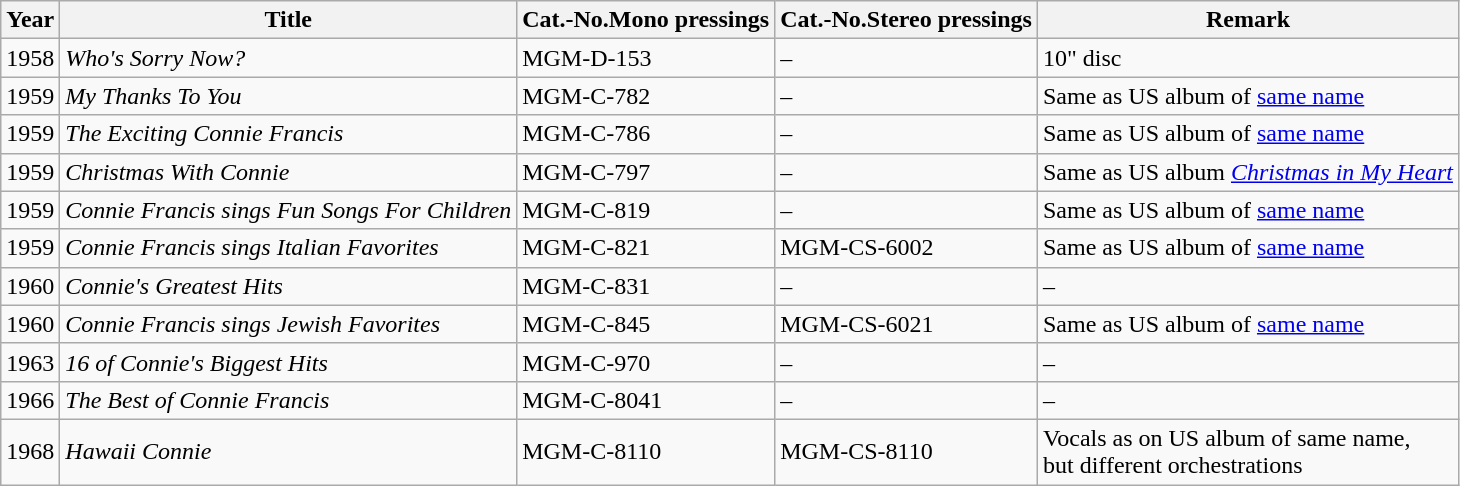<table class="wikitable">
<tr>
<th>Year</th>
<th>Title</th>
<th>Cat.-No.<strong>Mono pressings</strong></th>
<th>Cat.-No.<strong>Stereo pressings</strong></th>
<th>Remark</th>
</tr>
<tr>
<td>1958</td>
<td><em>Who's Sorry Now?</em></td>
<td>MGM-D-153</td>
<td>–</td>
<td>10" disc</td>
</tr>
<tr>
<td>1959</td>
<td><em>My Thanks To You</em></td>
<td>MGM-C-782</td>
<td>–</td>
<td>Same as US album of <a href='#'>same name</a></td>
</tr>
<tr>
<td>1959</td>
<td><em>The Exciting Connie Francis</em></td>
<td>MGM-C-786</td>
<td>–</td>
<td>Same as US album of <a href='#'>same name</a></td>
</tr>
<tr>
<td>1959</td>
<td><em>Christmas With Connie</em></td>
<td>MGM-C-797</td>
<td>–</td>
<td>Same as US album <em><a href='#'>Christmas in My Heart</a></em></td>
</tr>
<tr>
<td>1959</td>
<td><em>Connie Francis sings Fun Songs For Children</em></td>
<td>MGM-C-819</td>
<td>–</td>
<td>Same as US album of <a href='#'>same name</a></td>
</tr>
<tr>
<td>1959</td>
<td><em>Connie Francis sings Italian Favorites</em></td>
<td>MGM-C-821</td>
<td>MGM-CS-6002</td>
<td>Same as US album of <a href='#'>same name</a></td>
</tr>
<tr>
<td>1960</td>
<td><em>Connie's Greatest Hits</em></td>
<td>MGM-C-831</td>
<td>–</td>
<td>–</td>
</tr>
<tr>
<td>1960</td>
<td><em>Connie Francis sings Jewish Favorites</em></td>
<td>MGM-C-845</td>
<td>MGM-CS-6021</td>
<td>Same as US album of <a href='#'>same name</a></td>
</tr>
<tr>
<td>1963</td>
<td><em>16 of Connie's Biggest Hits</em></td>
<td>MGM-C-970</td>
<td>–</td>
<td>–</td>
</tr>
<tr>
<td>1966</td>
<td><em>The Best of Connie Francis</em></td>
<td>MGM-C-8041</td>
<td>–</td>
<td>–</td>
</tr>
<tr>
<td>1968</td>
<td><em>Hawaii Connie</em></td>
<td>MGM-C-8110</td>
<td>MGM-CS-8110</td>
<td>Vocals as on US album of same name,<br>but different orchestrations</td>
</tr>
</table>
